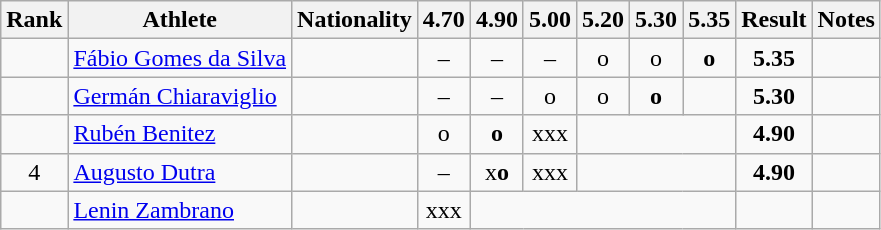<table class="wikitable sortable" style="text-align:center">
<tr>
<th>Rank</th>
<th>Athlete</th>
<th>Nationality</th>
<th>4.70</th>
<th>4.90</th>
<th>5.00</th>
<th>5.20</th>
<th>5.30</th>
<th>5.35</th>
<th>Result</th>
<th>Notes</th>
</tr>
<tr>
<td></td>
<td align="left"><a href='#'>Fábio Gomes da Silva</a></td>
<td align=left></td>
<td>–</td>
<td>–</td>
<td>–</td>
<td>o</td>
<td>o</td>
<td><strong>o</strong></td>
<td><strong>5.35</strong></td>
<td></td>
</tr>
<tr>
<td></td>
<td align="left"><a href='#'>Germán Chiaraviglio</a></td>
<td align=left></td>
<td>–</td>
<td>–</td>
<td>o</td>
<td>o</td>
<td><strong>o</strong></td>
<td></td>
<td><strong>5.30</strong></td>
<td></td>
</tr>
<tr>
<td></td>
<td align="left"><a href='#'>Rubén Benitez</a></td>
<td align=left></td>
<td>o</td>
<td><strong>o</strong></td>
<td>xxx</td>
<td colspan=3></td>
<td><strong>4.90</strong></td>
<td></td>
</tr>
<tr>
<td>4</td>
<td align="left"><a href='#'>Augusto Dutra</a></td>
<td align=left></td>
<td>–</td>
<td>x<strong>o</strong></td>
<td>xxx</td>
<td colspan=3></td>
<td><strong>4.90</strong></td>
<td></td>
</tr>
<tr>
<td></td>
<td align="left"><a href='#'>Lenin Zambrano</a></td>
<td align=left></td>
<td>xxx</td>
<td colspan=5></td>
<td><strong></strong></td>
<td></td>
</tr>
</table>
